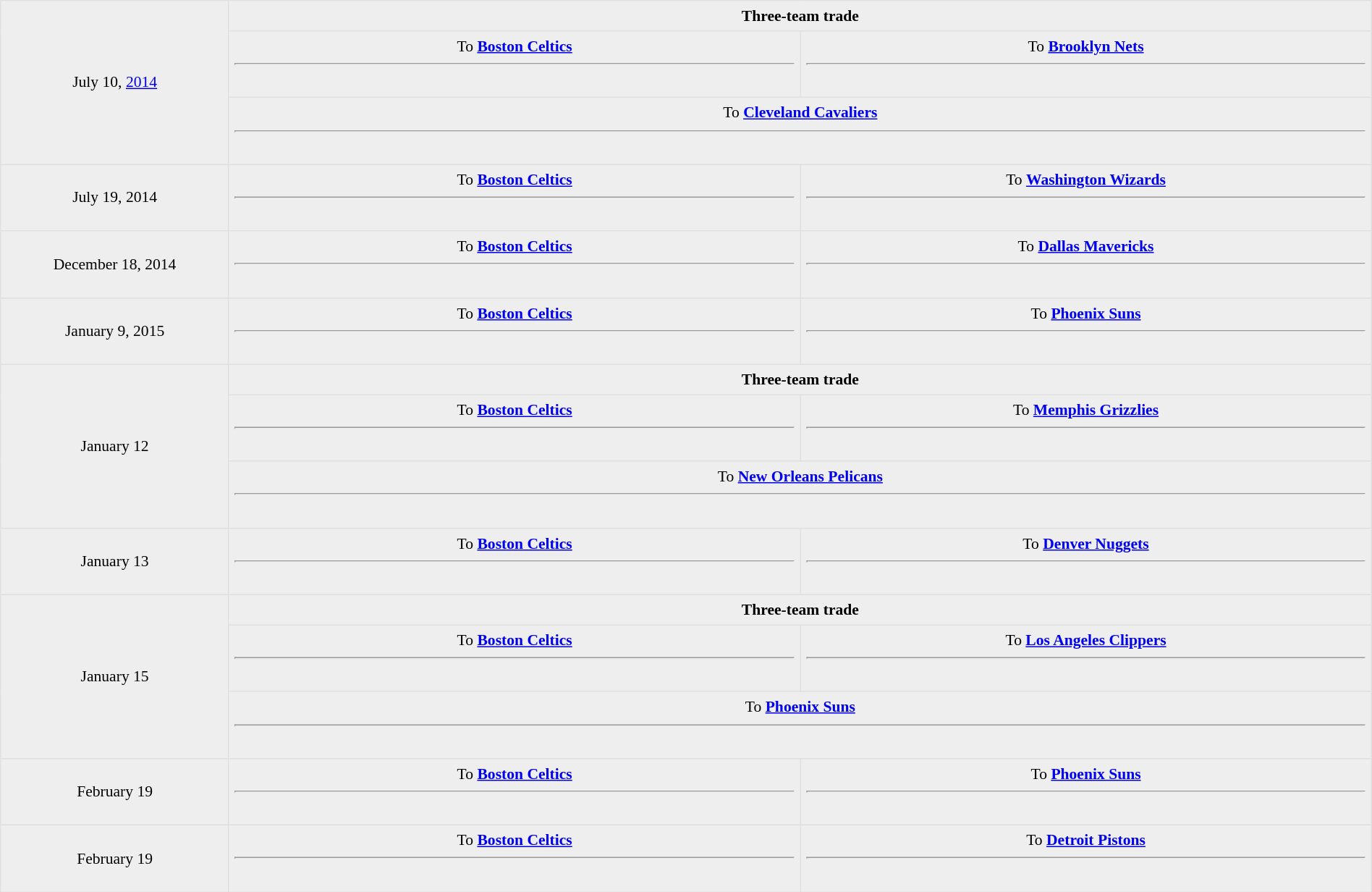<table border=1 style="border-collapse:collapse; font-size:90%; text-align: center; width: 100%" bordercolor="#DFDFDF"  cellpadding="5">
<tr bgcolor="#eeeeee">
<td style="width:12%" rowspan="3">July 10, <a href='#'>2014</a></td>
<td style="width:30%" valign="top" colspan="2"><strong>Three-team trade</strong></td>
</tr>
<tr bgcolor="#eeeeee">
<td style="width:30%" valign="top">To <strong><a href='#'>Boston Celtics</a></strong><hr><br></td>
<td style="width:30%" valign="top">To <strong><a href='#'>Brooklyn Nets</a></strong><hr><br></td>
</tr>
<tr bgcolor="#eeeeee">
<td style="width:30%" valign="top" colspan="2">To <strong><a href='#'>Cleveland Cavaliers</a></strong><hr><br></td>
</tr>
<tr bgcolor="#eeeeee">
<td>July 19, 2014</td>
<td style="width:30%" valign="top">To <strong><a href='#'>Boston Celtics</a></strong><hr><br></td>
<td style="width:30%" valign="top">To <strong><a href='#'>Washington Wizards</a></strong><hr><br></td>
</tr>
<tr bgcolor="#eeeeee">
<td>December 18, 2014</td>
<td>To <strong><a href='#'>Boston Celtics</a></strong><hr><br></td>
<td valign="top">To <strong><a href='#'>Dallas Mavericks</a></strong><hr><br></td>
</tr>
<tr bgcolor="#eeeeee">
<td>January 9, 2015</td>
<td>To <strong><a href='#'>Boston Celtics</a></strong><hr><br></td>
<td>To <strong><a href='#'>Phoenix Suns</a></strong><hr><br></td>
</tr>
<tr bgcolor=eeeeee>
<td rowspan=3>January 12</td>
<td style="width:30%" valign="top" colspan="2"><strong>Three-team trade</strong></td>
</tr>
<tr bgcolor="#eeeeee">
<td style="width:30%" valign="top">To <strong><a href='#'>Boston Celtics</a></strong><hr><br></td>
<td style="width:30%" valign="top">To <strong><a href='#'>Memphis Grizzlies</a></strong><hr><br></td>
</tr>
<tr bgcolor=#eeeeee>
<td style="width:30%" valign="top" colspan="2">To <strong><a href='#'>New Orleans Pelicans</a></strong><hr><br></td>
</tr>
<tr bgcolor=eeeeee>
<td>January 13</td>
<td>To <strong><a href='#'>Boston Celtics</a></strong><hr><br></td>
<td>To <strong><a href='#'>Denver Nuggets</a></strong><hr><br></td>
</tr>
<tr bgcolor=eeeeee>
<td rowspan=3>January 15</td>
<td style="width:30%" valign="top" colspan="2"><strong>Three-team trade</strong></td>
</tr>
<tr bgcolor="#eeeeee">
<td style="width:30%" valign="top">To <strong><a href='#'>Boston Celtics</a></strong><hr><br></td>
<td style="width:30%" valign="top">To <strong><a href='#'>Los Angeles Clippers</a></strong><hr><br></td>
</tr>
<tr bgcolor=#eeeeee>
<td style="width:30%" valign="top" colspan="2">To <strong><a href='#'>Phoenix Suns</a></strong><hr><br></td>
</tr>
<tr bgcolor=eeeeee>
<td>February 19</td>
<td>To <strong><a href='#'>Boston Celtics</a></strong><hr><br></td>
<td>To <strong><a href='#'>Phoenix Suns</a></strong><hr><br></td>
</tr>
<tr bgcolor=eeeeee>
<td>February 19</td>
<td>To <strong><a href='#'>Boston Celtics</a></strong><hr><br></td>
<td>To <strong><a href='#'>Detroit Pistons</a></strong><hr><br></td>
</tr>
</table>
